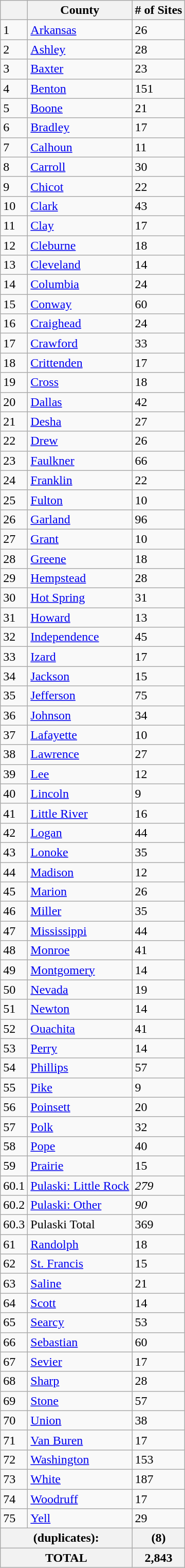<table class="wikitable sortable">
<tr>
<th></th>
<th><strong>County</strong></th>
<th><strong># of Sites</strong></th>
</tr>
<tr ->
<td>1</td>
<td><a href='#'>Arkansas</a></td>
<td>26</td>
</tr>
<tr>
<td>2</td>
<td><a href='#'>Ashley</a></td>
<td>28</td>
</tr>
<tr>
<td>3</td>
<td><a href='#'>Baxter</a></td>
<td>23</td>
</tr>
<tr>
<td>4</td>
<td><a href='#'>Benton</a></td>
<td>151</td>
</tr>
<tr>
<td>5</td>
<td><a href='#'>Boone</a></td>
<td>21</td>
</tr>
<tr>
<td>6</td>
<td><a href='#'>Bradley</a></td>
<td>17</td>
</tr>
<tr>
<td>7</td>
<td><a href='#'>Calhoun</a></td>
<td>11</td>
</tr>
<tr>
<td>8</td>
<td><a href='#'>Carroll</a></td>
<td>30</td>
</tr>
<tr>
<td>9</td>
<td><a href='#'>Chicot</a></td>
<td>22</td>
</tr>
<tr>
<td>10</td>
<td><a href='#'>Clark</a></td>
<td>43</td>
</tr>
<tr>
<td>11</td>
<td><a href='#'>Clay</a></td>
<td>17</td>
</tr>
<tr>
<td>12</td>
<td><a href='#'>Cleburne</a></td>
<td>18</td>
</tr>
<tr>
<td>13</td>
<td><a href='#'>Cleveland</a></td>
<td>14</td>
</tr>
<tr>
<td>14</td>
<td><a href='#'>Columbia</a></td>
<td>24</td>
</tr>
<tr>
<td>15</td>
<td><a href='#'>Conway</a></td>
<td>60</td>
</tr>
<tr>
<td>16</td>
<td><a href='#'>Craighead</a></td>
<td>24</td>
</tr>
<tr>
<td>17</td>
<td><a href='#'>Crawford</a></td>
<td>33</td>
</tr>
<tr>
<td>18</td>
<td><a href='#'>Crittenden</a></td>
<td>17</td>
</tr>
<tr>
<td>19</td>
<td><a href='#'>Cross</a></td>
<td>18</td>
</tr>
<tr>
<td>20</td>
<td><a href='#'>Dallas</a></td>
<td>42</td>
</tr>
<tr>
<td>21</td>
<td><a href='#'>Desha</a></td>
<td>27</td>
</tr>
<tr>
<td>22</td>
<td><a href='#'>Drew</a></td>
<td>26</td>
</tr>
<tr>
<td>23</td>
<td><a href='#'>Faulkner</a></td>
<td>66</td>
</tr>
<tr>
<td>24</td>
<td><a href='#'>Franklin</a></td>
<td>22</td>
</tr>
<tr>
<td>25</td>
<td><a href='#'>Fulton</a></td>
<td>10</td>
</tr>
<tr>
<td>26</td>
<td><a href='#'>Garland</a></td>
<td>96</td>
</tr>
<tr>
<td>27</td>
<td><a href='#'>Grant</a></td>
<td>10</td>
</tr>
<tr>
<td>28</td>
<td><a href='#'>Greene</a></td>
<td>18</td>
</tr>
<tr>
<td>29</td>
<td><a href='#'>Hempstead</a></td>
<td>28</td>
</tr>
<tr>
<td>30</td>
<td><a href='#'>Hot Spring</a></td>
<td>31</td>
</tr>
<tr>
<td>31</td>
<td><a href='#'>Howard</a></td>
<td>13</td>
</tr>
<tr>
<td>32</td>
<td><a href='#'>Independence</a></td>
<td>45</td>
</tr>
<tr>
<td>33</td>
<td><a href='#'>Izard</a></td>
<td>17</td>
</tr>
<tr>
<td>34</td>
<td><a href='#'>Jackson</a></td>
<td>15</td>
</tr>
<tr>
<td>35</td>
<td><a href='#'>Jefferson</a></td>
<td>75</td>
</tr>
<tr>
<td>36</td>
<td><a href='#'>Johnson</a></td>
<td>34</td>
</tr>
<tr>
<td>37</td>
<td><a href='#'>Lafayette</a></td>
<td>10</td>
</tr>
<tr>
<td>38</td>
<td><a href='#'>Lawrence</a></td>
<td>27</td>
</tr>
<tr>
<td>39</td>
<td><a href='#'>Lee</a></td>
<td>12</td>
</tr>
<tr>
<td>40</td>
<td><a href='#'>Lincoln</a></td>
<td>9</td>
</tr>
<tr>
<td>41</td>
<td><a href='#'>Little River</a></td>
<td>16</td>
</tr>
<tr>
<td>42</td>
<td><a href='#'>Logan</a></td>
<td>44</td>
</tr>
<tr>
<td>43</td>
<td><a href='#'>Lonoke</a></td>
<td>35</td>
</tr>
<tr>
<td>44</td>
<td><a href='#'>Madison</a></td>
<td>12</td>
</tr>
<tr>
<td>45</td>
<td><a href='#'>Marion</a></td>
<td>26</td>
</tr>
<tr>
<td>46</td>
<td><a href='#'>Miller</a></td>
<td>35</td>
</tr>
<tr>
<td>47</td>
<td><a href='#'>Mississippi</a></td>
<td>44</td>
</tr>
<tr>
<td>48</td>
<td><a href='#'>Monroe</a></td>
<td>41</td>
</tr>
<tr>
<td>49</td>
<td><a href='#'>Montgomery</a></td>
<td>14</td>
</tr>
<tr>
<td>50</td>
<td><a href='#'>Nevada</a></td>
<td>19</td>
</tr>
<tr>
<td>51</td>
<td><a href='#'>Newton</a></td>
<td>14</td>
</tr>
<tr>
<td>52</td>
<td><a href='#'>Ouachita</a></td>
<td>41</td>
</tr>
<tr>
<td>53</td>
<td><a href='#'>Perry</a></td>
<td>14</td>
</tr>
<tr>
<td>54</td>
<td><a href='#'>Phillips</a></td>
<td>57</td>
</tr>
<tr>
<td>55</td>
<td><a href='#'>Pike</a></td>
<td>9</td>
</tr>
<tr>
<td>56</td>
<td><a href='#'>Poinsett</a></td>
<td>20</td>
</tr>
<tr>
<td>57</td>
<td><a href='#'>Polk</a></td>
<td>32</td>
</tr>
<tr>
<td>58</td>
<td><a href='#'>Pope</a></td>
<td>40</td>
</tr>
<tr>
<td>59</td>
<td><a href='#'>Prairie</a></td>
<td>15</td>
</tr>
<tr>
<td>60.1</td>
<td><a href='#'>Pulaski: Little Rock</a></td>
<td><em>279</em></td>
</tr>
<tr>
<td>60.2</td>
<td><a href='#'>Pulaski: Other</a></td>
<td><em>90</em></td>
</tr>
<tr>
<td>60.3</td>
<td>Pulaski Total</td>
<td>369</td>
</tr>
<tr>
<td>61</td>
<td><a href='#'>Randolph</a></td>
<td>18</td>
</tr>
<tr>
<td>62</td>
<td><a href='#'>St. Francis</a></td>
<td>15</td>
</tr>
<tr>
<td>63</td>
<td><a href='#'>Saline</a></td>
<td>21</td>
</tr>
<tr>
<td>64</td>
<td><a href='#'>Scott</a></td>
<td>14</td>
</tr>
<tr>
<td>65</td>
<td><a href='#'>Searcy</a></td>
<td>53</td>
</tr>
<tr>
<td>66</td>
<td><a href='#'>Sebastian</a></td>
<td>60</td>
</tr>
<tr>
<td>67</td>
<td><a href='#'>Sevier</a></td>
<td>17</td>
</tr>
<tr>
<td>68</td>
<td><a href='#'>Sharp</a></td>
<td>28</td>
</tr>
<tr>
<td>69</td>
<td><a href='#'>Stone</a></td>
<td>57</td>
</tr>
<tr>
<td>70</td>
<td><a href='#'>Union</a></td>
<td>38</td>
</tr>
<tr>
<td>71</td>
<td><a href='#'>Van Buren</a></td>
<td>17</td>
</tr>
<tr>
<td>72</td>
<td><a href='#'>Washington</a></td>
<td>153</td>
</tr>
<tr>
<td>73</td>
<td><a href='#'>White</a></td>
<td>187</td>
</tr>
<tr>
<td>74</td>
<td><a href='#'>Woodruff</a></td>
<td>17</td>
</tr>
<tr>
<td>75</td>
<td><a href='#'>Yell</a></td>
<td>29</td>
</tr>
<tr class="sortbottom">
<th colspan="2">(duplicates):</th>
<th>(8)</th>
</tr>
<tr class="sortbottom">
<th colspan="2">TOTAL</th>
<th>2,843</th>
</tr>
</table>
